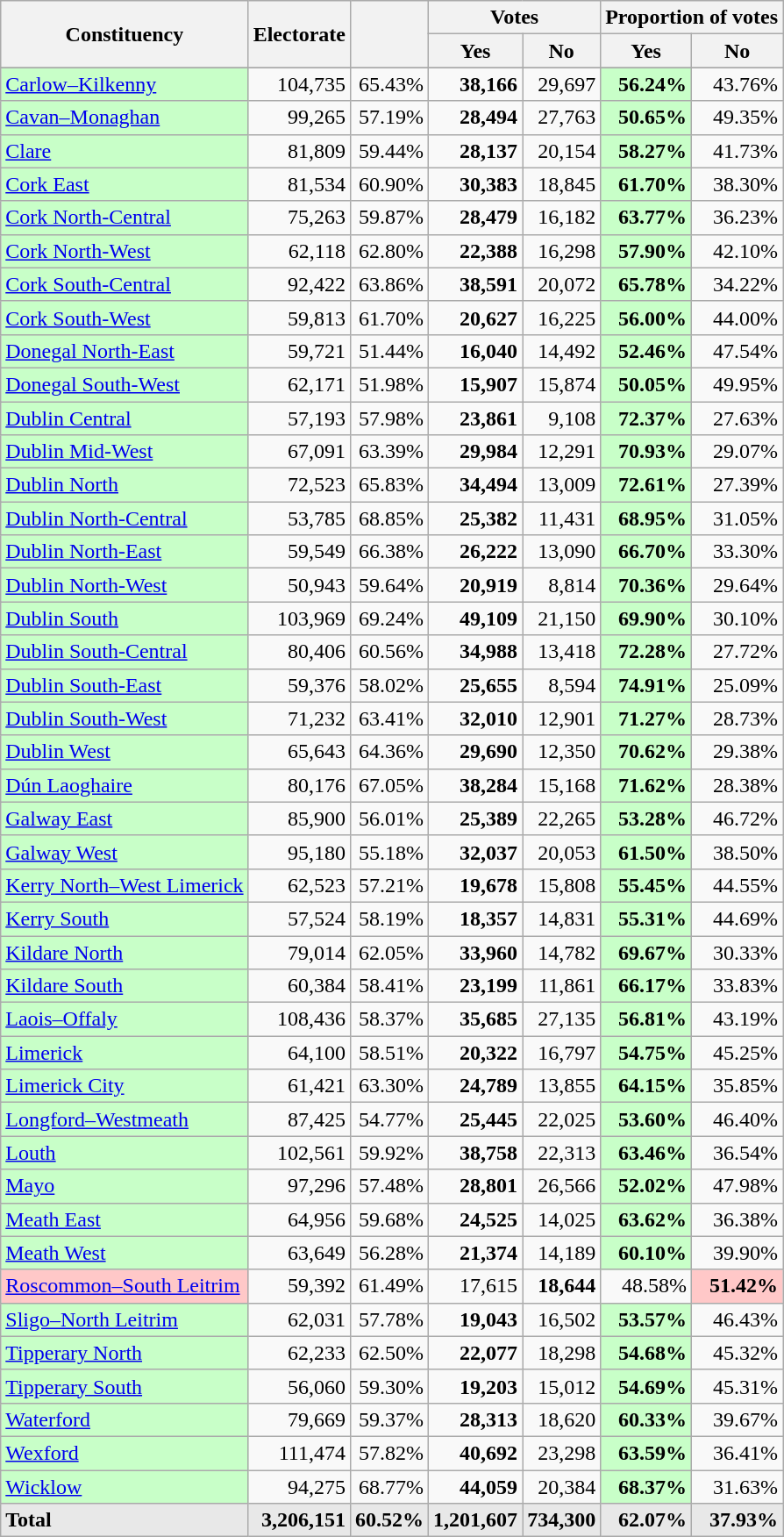<table class="wikitable sortable">
<tr>
<th rowspan=2>Constituency</th>
<th rowspan=2>Electorate</th>
<th rowspan=2></th>
<th colspan=2>Votes</th>
<th colspan=2>Proportion of votes</th>
</tr>
<tr>
<th>Yes</th>
<th>No</th>
<th>Yes</th>
<th>No</th>
</tr>
<tr>
</tr>
<tr>
<td style="background:#c8ffc8;"><a href='#'>Carlow–Kilkenny</a></td>
<td style="text-align: right;">104,735</td>
<td style="text-align: right;">65.43%</td>
<td style="text-align: right;"><strong>38,166</strong></td>
<td style="text-align: right;">29,697</td>
<td style="text-align: right; background:#c8ffc8;"><strong>56.24%</strong></td>
<td style="text-align: right;">43.76%</td>
</tr>
<tr>
<td style="background:#c8ffc8;"><a href='#'>Cavan–Monaghan</a></td>
<td style="text-align: right;">99,265</td>
<td style="text-align: right;">57.19%</td>
<td style="text-align: right;"><strong>28,494</strong></td>
<td style="text-align: right;">27,763</td>
<td style="text-align: right; background:#c8ffc8;"><strong>50.65%</strong></td>
<td style="text-align: right;">49.35%</td>
</tr>
<tr>
<td style="background:#c8ffc8;"><a href='#'>Clare</a></td>
<td style="text-align: right;">81,809</td>
<td style="text-align: right;">59.44%</td>
<td style="text-align: right;"><strong>28,137</strong></td>
<td style="text-align: right;">20,154</td>
<td style="text-align: right; background:#c8ffc8;"><strong>58.27%</strong></td>
<td style="text-align: right;">41.73%</td>
</tr>
<tr>
<td style="background:#c8ffc8;"><a href='#'>Cork East</a></td>
<td style="text-align: right;">81,534</td>
<td style="text-align: right;">60.90%</td>
<td style="text-align: right;"><strong>30,383</strong></td>
<td style="text-align: right;">18,845</td>
<td style="text-align: right; background:#c8ffc8;"><strong>61.70%</strong></td>
<td style="text-align: right;">38.30%</td>
</tr>
<tr>
<td style="background:#c8ffc8;"><a href='#'>Cork North-Central</a></td>
<td style="text-align: right;">75,263</td>
<td style="text-align: right;">59.87%</td>
<td style="text-align: right;"><strong>28,479</strong></td>
<td style="text-align: right;">16,182</td>
<td style="text-align: right; background:#c8ffc8;"><strong>63.77%</strong></td>
<td style="text-align: right;">36.23%</td>
</tr>
<tr>
<td style="background:#c8ffc8;"><a href='#'>Cork North-West</a></td>
<td style="text-align: right;">62,118</td>
<td style="text-align: right;">62.80%</td>
<td style="text-align: right;"><strong>22,388</strong></td>
<td style="text-align: right;">16,298</td>
<td style="text-align: right; background:#c8ffc8;"><strong>57.90%</strong></td>
<td style="text-align: right;">42.10%</td>
</tr>
<tr>
<td style="background:#c8ffc8;"><a href='#'>Cork South-Central</a></td>
<td style="text-align: right;">92,422</td>
<td style="text-align: right;">63.86%</td>
<td style="text-align: right;"><strong>38,591</strong></td>
<td style="text-align: right;">20,072</td>
<td style="text-align: right; background:#c8ffc8;"><strong>65.78%</strong></td>
<td style="text-align: right;">34.22%</td>
</tr>
<tr>
<td style="background:#c8ffc8;"><a href='#'>Cork South-West</a></td>
<td style="text-align: right;">59,813</td>
<td style="text-align: right;">61.70%</td>
<td style="text-align: right;"><strong>20,627</strong></td>
<td style="text-align: right;">16,225</td>
<td style="text-align: right; background:#c8ffc8;"><strong>56.00%</strong></td>
<td style="text-align: right;">44.00%</td>
</tr>
<tr>
<td style="background:#c8ffc8;"><a href='#'>Donegal North-East</a></td>
<td style="text-align: right;">59,721</td>
<td style="text-align: right;">51.44%</td>
<td style="text-align: right;"><strong>16,040</strong></td>
<td style="text-align: right;">14,492</td>
<td style="text-align: right; background:#c8ffc8;"><strong>52.46%</strong></td>
<td style="text-align: right;">47.54%</td>
</tr>
<tr>
<td style="background:#c8ffc8;"><a href='#'>Donegal South-West</a></td>
<td style="text-align: right;">62,171</td>
<td style="text-align: right;">51.98%</td>
<td style="text-align: right;"><strong>15,907</strong></td>
<td style="text-align: right;">15,874</td>
<td style="text-align: right; background:#c8ffc8;"><strong>50.05%</strong></td>
<td style="text-align: right;">49.95%</td>
</tr>
<tr>
<td style="background:#c8ffc8;"><a href='#'>Dublin Central</a></td>
<td style="text-align: right;">57,193</td>
<td style="text-align: right;">57.98%</td>
<td style="text-align: right;"><strong>23,861</strong></td>
<td style="text-align: right;">9,108</td>
<td style="text-align: right; background:#c8ffc8;"><strong>72.37%</strong></td>
<td style="text-align: right;">27.63%</td>
</tr>
<tr>
<td style="background:#c8ffc8;"><a href='#'>Dublin Mid-West</a></td>
<td style="text-align: right;">67,091</td>
<td style="text-align: right;">63.39%</td>
<td style="text-align: right;"><strong>29,984</strong></td>
<td style="text-align: right;">12,291</td>
<td style="text-align: right; background:#c8ffc8;"><strong>70.93%</strong></td>
<td style="text-align: right;">29.07%</td>
</tr>
<tr>
<td style="background:#c8ffc8;"><a href='#'>Dublin North</a></td>
<td style="text-align: right;">72,523</td>
<td style="text-align: right;">65.83%</td>
<td style="text-align: right;"><strong>34,494</strong></td>
<td style="text-align: right;">13,009</td>
<td style="text-align: right; background:#c8ffc8;"><strong>72.61%</strong></td>
<td style="text-align: right;">27.39%</td>
</tr>
<tr>
<td style="background:#c8ffc8;"><a href='#'>Dublin North-Central</a></td>
<td style="text-align: right;">53,785</td>
<td style="text-align: right;">68.85%</td>
<td style="text-align: right;"><strong>25,382</strong></td>
<td style="text-align: right;">11,431</td>
<td style="text-align: right; background:#c8ffc8;"><strong>68.95%</strong></td>
<td style="text-align: right;">31.05%</td>
</tr>
<tr>
<td style="background:#c8ffc8;"><a href='#'>Dublin North-East</a></td>
<td style="text-align: right;">59,549</td>
<td style="text-align: right;">66.38%</td>
<td style="text-align: right;"><strong>26,222</strong></td>
<td style="text-align: right;">13,090</td>
<td style="text-align: right; background:#c8ffc8;"><strong>66.70%</strong></td>
<td style="text-align: right;">33.30%</td>
</tr>
<tr>
<td style="background:#c8ffc8;"><a href='#'>Dublin North-West</a></td>
<td style="text-align: right;">50,943</td>
<td style="text-align: right;">59.64%</td>
<td style="text-align: right;"><strong>20,919</strong></td>
<td style="text-align: right;">8,814</td>
<td style="text-align: right; background:#c8ffc8;"><strong>70.36%</strong></td>
<td style="text-align: right;">29.64%</td>
</tr>
<tr>
<td style="background:#c8ffc8;"><a href='#'>Dublin South</a></td>
<td style="text-align: right;">103,969</td>
<td style="text-align: right;">69.24%</td>
<td style="text-align: right;"><strong>49,109</strong></td>
<td style="text-align: right;">21,150</td>
<td style="text-align: right; background:#c8ffc8;"><strong>69.90%</strong></td>
<td style="text-align: right;">30.10%</td>
</tr>
<tr>
<td style="background:#c8ffc8;"><a href='#'>Dublin South-Central</a></td>
<td style="text-align: right;">80,406</td>
<td style="text-align: right;">60.56%</td>
<td style="text-align: right;"><strong>34,988</strong></td>
<td style="text-align: right;">13,418</td>
<td style="text-align: right; background:#c8ffc8;"><strong>72.28%</strong></td>
<td style="text-align: right;">27.72%</td>
</tr>
<tr>
<td style="background:#c8ffc8;"><a href='#'>Dublin South-East</a></td>
<td style="text-align: right;">59,376</td>
<td style="text-align: right;">58.02%</td>
<td style="text-align: right;"><strong>25,655</strong></td>
<td style="text-align: right;">8,594</td>
<td style="text-align: right; background:#c8ffc8;"><strong>74.91%</strong></td>
<td style="text-align: right;">25.09%</td>
</tr>
<tr>
<td style="background:#c8ffc8;"><a href='#'>Dublin South-West</a></td>
<td style="text-align: right;">71,232</td>
<td style="text-align: right;">63.41%</td>
<td style="text-align: right;"><strong>32,010</strong></td>
<td style="text-align: right;">12,901</td>
<td style="text-align: right; background:#c8ffc8;"><strong>71.27%</strong></td>
<td style="text-align: right;">28.73%</td>
</tr>
<tr>
<td style="background:#c8ffc8;"><a href='#'>Dublin West</a></td>
<td style="text-align: right;">65,643</td>
<td style="text-align: right;">64.36%</td>
<td style="text-align: right;"><strong>29,690</strong></td>
<td style="text-align: right;">12,350</td>
<td style="text-align: right; background:#c8ffc8;"><strong>70.62%</strong></td>
<td style="text-align: right;">29.38%</td>
</tr>
<tr>
<td style="background:#c8ffc8;"><a href='#'>Dún Laoghaire</a></td>
<td style="text-align: right;">80,176</td>
<td style="text-align: right;">67.05%</td>
<td style="text-align: right;"><strong>38,284</strong></td>
<td style="text-align: right;">15,168</td>
<td style="text-align: right; background:#c8ffc8;"><strong>71.62%</strong></td>
<td style="text-align: right;">28.38%</td>
</tr>
<tr>
<td style="background:#c8ffc8;"><a href='#'>Galway East</a></td>
<td style="text-align: right;">85,900</td>
<td style="text-align: right;">56.01%</td>
<td style="text-align: right;"><strong>25,389</strong></td>
<td style="text-align: right;">22,265</td>
<td style="text-align: right; background:#c8ffc8;"><strong>53.28%</strong></td>
<td style="text-align: right;">46.72%</td>
</tr>
<tr>
<td style="background:#c8ffc8;"><a href='#'>Galway West</a></td>
<td style="text-align: right;">95,180</td>
<td style="text-align: right;">55.18%</td>
<td style="text-align: right;"><strong>32,037</strong></td>
<td style="text-align: right;">20,053</td>
<td style="text-align: right; background:#c8ffc8;"><strong>61.50%</strong></td>
<td style="text-align: right;">38.50%</td>
</tr>
<tr>
<td style="background:#c8ffc8;"><a href='#'>Kerry North–West Limerick</a></td>
<td style="text-align: right;">62,523</td>
<td style="text-align: right;">57.21%</td>
<td style="text-align: right;"><strong>19,678</strong></td>
<td style="text-align: right;">15,808</td>
<td style="text-align: right; background:#c8ffc8;"><strong>55.45%</strong></td>
<td style="text-align: right;">44.55%</td>
</tr>
<tr>
<td style="background:#c8ffc8;"><a href='#'>Kerry South</a></td>
<td style="text-align: right;">57,524</td>
<td style="text-align: right;">58.19%</td>
<td style="text-align: right;"><strong>18,357</strong></td>
<td style="text-align: right;">14,831</td>
<td style="text-align: right; background:#c8ffc8;"><strong>55.31%</strong></td>
<td style="text-align: right;">44.69%</td>
</tr>
<tr>
<td style="background:#c8ffc8;"><a href='#'>Kildare North</a></td>
<td style="text-align: right;">79,014</td>
<td style="text-align: right;">62.05%</td>
<td style="text-align: right;"><strong>33,960</strong></td>
<td style="text-align: right;">14,782</td>
<td style="text-align: right; background:#c8ffc8;"><strong>69.67%</strong></td>
<td style="text-align: right;">30.33%</td>
</tr>
<tr>
<td style="background:#c8ffc8;"><a href='#'>Kildare South</a></td>
<td style="text-align: right;">60,384</td>
<td style="text-align: right;">58.41%</td>
<td style="text-align: right;"><strong>23,199</strong></td>
<td style="text-align: right;">11,861</td>
<td style="text-align: right; background:#c8ffc8;"><strong>66.17%</strong></td>
<td style="text-align: right;">33.83%</td>
</tr>
<tr>
<td style="background:#c8ffc8;"><a href='#'>Laois–Offaly</a></td>
<td style="text-align: right;">108,436</td>
<td style="text-align: right;">58.37%</td>
<td style="text-align: right;"><strong>35,685</strong></td>
<td style="text-align: right;">27,135</td>
<td style="text-align: right; background:#c8ffc8;"><strong>56.81%</strong></td>
<td style="text-align: right;">43.19%</td>
</tr>
<tr>
<td style="background:#c8ffc8;"><a href='#'>Limerick</a></td>
<td style="text-align: right;">64,100</td>
<td style="text-align: right;">58.51%</td>
<td style="text-align: right;"><strong>20,322</strong></td>
<td style="text-align: right;">16,797</td>
<td style="text-align: right; background:#c8ffc8;"><strong>54.75%</strong></td>
<td style="text-align: right;">45.25%</td>
</tr>
<tr>
<td style="background:#c8ffc8;"><a href='#'>Limerick City</a></td>
<td style="text-align: right;">61,421</td>
<td style="text-align: right;">63.30%</td>
<td style="text-align: right;"><strong>24,789</strong></td>
<td style="text-align: right;">13,855</td>
<td style="text-align: right; background:#c8ffc8;"><strong>64.15%</strong></td>
<td style="text-align: right;">35.85%</td>
</tr>
<tr>
<td style="background:#c8ffc8;"><a href='#'>Longford–Westmeath</a></td>
<td style="text-align: right;">87,425</td>
<td style="text-align: right;">54.77%</td>
<td style="text-align: right;"><strong>25,445</strong></td>
<td style="text-align: right;">22,025</td>
<td style="text-align: right; background:#c8ffc8;"><strong>53.60%</strong></td>
<td style="text-align: right;">46.40%</td>
</tr>
<tr>
<td style="background:#c8ffc8;"><a href='#'>Louth</a></td>
<td style="text-align: right;">102,561</td>
<td style="text-align: right;">59.92%</td>
<td style="text-align: right;"><strong>38,758</strong></td>
<td style="text-align: right;">22,313</td>
<td style="text-align: right; background:#c8ffc8;"><strong>63.46%</strong></td>
<td style="text-align: right;">36.54%</td>
</tr>
<tr>
<td style="background:#c8ffc8;"><a href='#'>Mayo</a></td>
<td style="text-align: right;">97,296</td>
<td style="text-align: right;">57.48%</td>
<td style="text-align: right;"><strong>28,801</strong></td>
<td style="text-align: right;">26,566</td>
<td style="text-align: right; background:#c8ffc8;"><strong>52.02%</strong></td>
<td style="text-align: right;">47.98%</td>
</tr>
<tr>
<td style="background:#c8ffc8;"><a href='#'>Meath East</a></td>
<td style="text-align: right;">64,956</td>
<td style="text-align: right;">59.68%</td>
<td style="text-align: right;"><strong>24,525</strong></td>
<td style="text-align: right;">14,025</td>
<td style="text-align: right; background:#c8ffc8;"><strong>63.62%</strong></td>
<td style="text-align: right;">36.38%</td>
</tr>
<tr>
<td style="background:#c8ffc8;"><a href='#'>Meath West</a></td>
<td style="text-align: right;">63,649</td>
<td style="text-align: right;">56.28%</td>
<td style="text-align: right;"><strong>21,374</strong></td>
<td style="text-align: right;">14,189</td>
<td style="text-align: right; background:#c8ffc8;"><strong>60.10%</strong></td>
<td style="text-align: right;">39.90%</td>
</tr>
<tr>
<td style="background:#ffc8c8;"><a href='#'>Roscommon–South Leitrim</a></td>
<td style="text-align: right;">59,392</td>
<td style="text-align: right;">61.49%</td>
<td style="text-align: right;">17,615</td>
<td style="text-align: right;"><strong>18,644</strong></td>
<td style="text-align: right;">48.58%</td>
<td style="text-align: right; background:#ffc8c8;"><strong>51.42%</strong></td>
</tr>
<tr>
<td style="background:#c8ffc8;"><a href='#'>Sligo–North Leitrim</a></td>
<td style="text-align: right;">62,031</td>
<td style="text-align: right;">57.78%</td>
<td style="text-align: right;"><strong>19,043</strong></td>
<td style="text-align: right;">16,502</td>
<td style="text-align: right; background:#c8ffc8;"><strong>53.57%</strong></td>
<td style="text-align: right;">46.43%</td>
</tr>
<tr>
<td style="background:#c8ffc8;"><a href='#'>Tipperary North</a></td>
<td style="text-align: right;">62,233</td>
<td style="text-align: right;">62.50%</td>
<td style="text-align: right;"><strong>22,077</strong></td>
<td style="text-align: right;">18,298</td>
<td style="text-align: right; background:#c8ffc8;"><strong>54.68%</strong></td>
<td style="text-align: right;">45.32%</td>
</tr>
<tr>
<td style="background:#c8ffc8;"><a href='#'>Tipperary South</a></td>
<td style="text-align: right;">56,060</td>
<td style="text-align: right;">59.30%</td>
<td style="text-align: right;"><strong>19,203</strong></td>
<td style="text-align: right;">15,012</td>
<td style="text-align: right; background:#c8ffc8;"><strong>54.69%</strong></td>
<td style="text-align: right;">45.31%</td>
</tr>
<tr>
<td style="background:#c8ffc8;"><a href='#'>Waterford</a></td>
<td style="text-align: right;">79,669</td>
<td style="text-align: right;">59.37%</td>
<td style="text-align: right;"><strong>28,313</strong></td>
<td style="text-align: right;">18,620</td>
<td style="text-align: right; background:#c8ffc8;"><strong>60.33%</strong></td>
<td style="text-align: right;">39.67%</td>
</tr>
<tr>
<td style="background:#c8ffc8;"><a href='#'>Wexford</a></td>
<td style="text-align: right;">111,474</td>
<td style="text-align: right;">57.82%</td>
<td style="text-align: right;"><strong>40,692</strong></td>
<td style="text-align: right;">23,298</td>
<td style="text-align: right; background:#c8ffc8;"><strong>63.59%</strong></td>
<td style="text-align: right;">36.41%</td>
</tr>
<tr>
<td style="background:#c8ffc8;"><a href='#'>Wicklow</a></td>
<td style="text-align: right;">94,275</td>
<td style="text-align: right;">68.77%</td>
<td style="text-align: right;"><strong>44,059</strong></td>
<td style="text-align: right;">20,384</td>
<td style="text-align: right; background:#c8ffc8;"><strong>68.37%</strong></td>
<td style="text-align: right;">31.63%</td>
</tr>
<tr class="sortbottom" style="font-weight:bold; background:rgb(232,232,232);">
<td>Total</td>
<td align=right>3,206,151</td>
<td style="text-align: right;">60.52%</td>
<td style="text-align: right;">1,201,607</td>
<td style="text-align: right;">734,300</td>
<td style="text-align: right;">62.07%</td>
<td style="text-align: right;">37.93%</td>
</tr>
</table>
